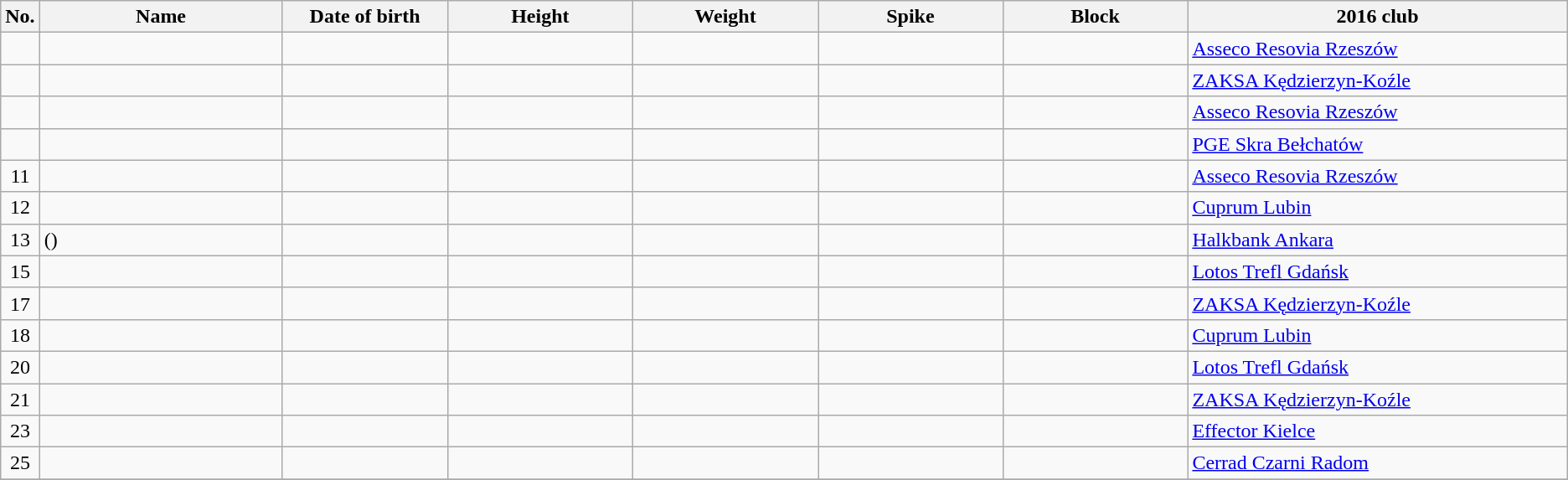<table class="wikitable sortable" style="font-size:100%; text-align:center;">
<tr>
<th>No.</th>
<th style="width:12em">Name</th>
<th style="width:8em">Date of birth</th>
<th style="width:9em">Height</th>
<th style="width:9em">Weight</th>
<th style="width:9em">Spike</th>
<th style="width:9em">Block</th>
<th style="width:19em">2016 club</th>
</tr>
<tr>
<td></td>
<td align=left></td>
<td align=right></td>
<td></td>
<td></td>
<td></td>
<td></td>
<td align=left> <a href='#'>Asseco Resovia Rzeszów</a></td>
</tr>
<tr>
<td></td>
<td align=left></td>
<td align=right></td>
<td></td>
<td></td>
<td></td>
<td></td>
<td align=left> <a href='#'>ZAKSA Kędzierzyn-Koźle</a></td>
</tr>
<tr>
<td></td>
<td align=left></td>
<td align=right></td>
<td></td>
<td></td>
<td></td>
<td></td>
<td align=left> <a href='#'>Asseco Resovia Rzeszów</a></td>
</tr>
<tr>
<td></td>
<td align=left></td>
<td align=right></td>
<td></td>
<td></td>
<td></td>
<td></td>
<td align=left> <a href='#'>PGE Skra Bełchatów</a></td>
</tr>
<tr>
<td>11</td>
<td align=left></td>
<td align=right></td>
<td></td>
<td></td>
<td></td>
<td></td>
<td align=left> <a href='#'>Asseco Resovia Rzeszów</a></td>
</tr>
<tr>
<td>12</td>
<td align=left></td>
<td align=right></td>
<td></td>
<td></td>
<td></td>
<td></td>
<td align=left> <a href='#'>Cuprum Lubin</a></td>
</tr>
<tr>
<td>13</td>
<td align=left> ()</td>
<td align=right></td>
<td></td>
<td></td>
<td></td>
<td></td>
<td align=left> <a href='#'>Halkbank Ankara</a></td>
</tr>
<tr>
<td>15</td>
<td align=left></td>
<td align=right></td>
<td></td>
<td></td>
<td></td>
<td></td>
<td align=left> <a href='#'>Lotos Trefl Gdańsk</a></td>
</tr>
<tr>
<td>17</td>
<td align=left></td>
<td align=right></td>
<td></td>
<td></td>
<td></td>
<td></td>
<td align=left> <a href='#'>ZAKSA Kędzierzyn-Koźle</a></td>
</tr>
<tr>
<td>18</td>
<td align=left></td>
<td align=right></td>
<td></td>
<td></td>
<td></td>
<td></td>
<td align=left> <a href='#'>Cuprum Lubin</a></td>
</tr>
<tr>
<td>20</td>
<td align=left></td>
<td align=right></td>
<td></td>
<td></td>
<td></td>
<td></td>
<td align=left> <a href='#'>Lotos Trefl Gdańsk</a></td>
</tr>
<tr>
<td>21</td>
<td align=left></td>
<td align=right></td>
<td></td>
<td></td>
<td></td>
<td></td>
<td align=left> <a href='#'>ZAKSA Kędzierzyn-Koźle</a></td>
</tr>
<tr>
<td>23</td>
<td align=left></td>
<td align=right></td>
<td></td>
<td></td>
<td></td>
<td></td>
<td align=left> <a href='#'>Effector Kielce</a></td>
</tr>
<tr>
<td>25</td>
<td align=left></td>
<td align=right></td>
<td></td>
<td></td>
<td></td>
<td></td>
<td align=left> <a href='#'>Cerrad Czarni Radom</a></td>
</tr>
<tr>
</tr>
</table>
